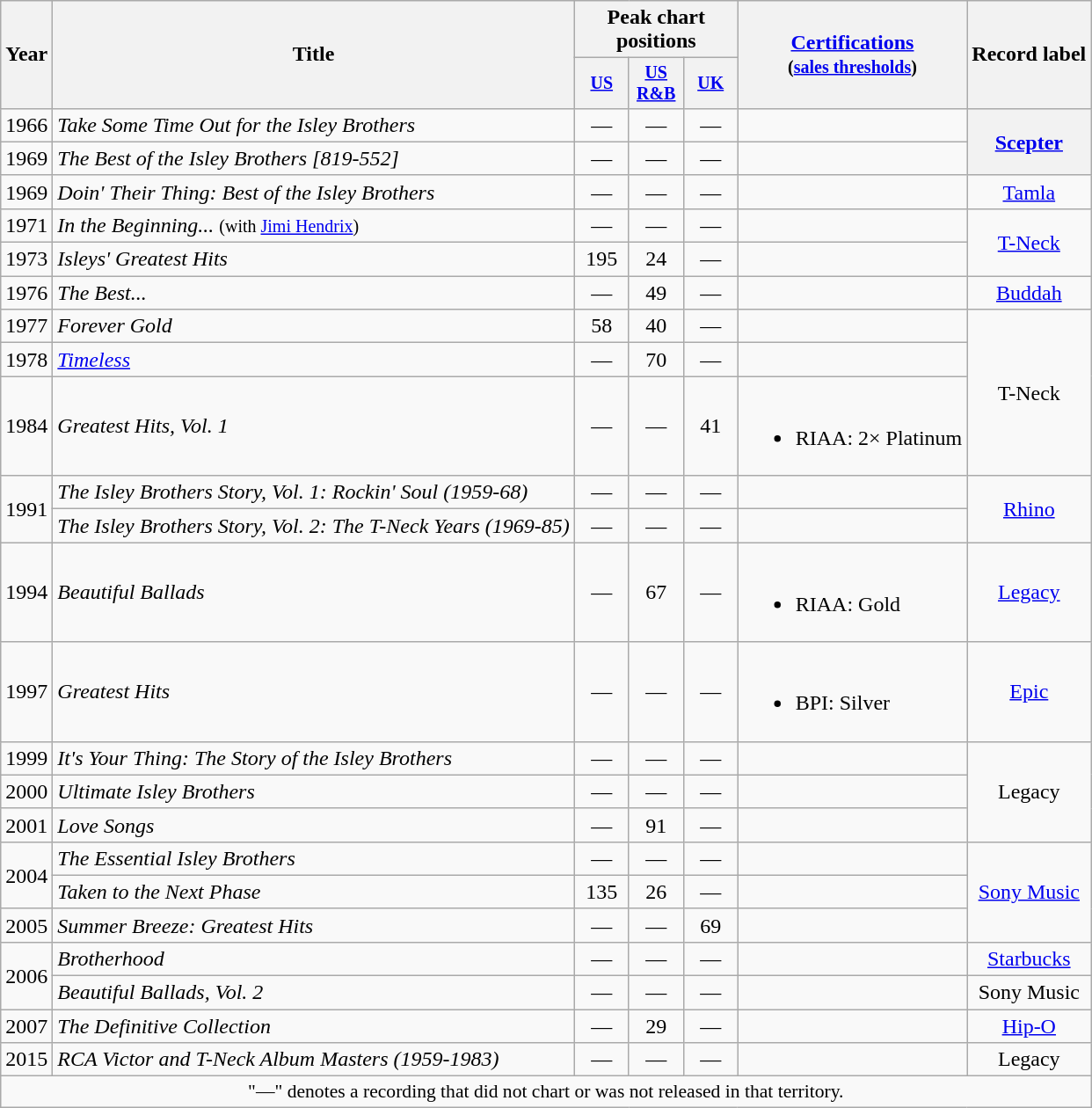<table class="wikitable" style="text-align:center;">
<tr>
<th rowspan="2">Year</th>
<th rowspan="2">Title</th>
<th colspan="3">Peak chart positions</th>
<th rowspan="2"><a href='#'>Certifications</a><br><small>(<a href='#'>sales thresholds</a>)</small></th>
<th rowspan="2">Record label</th>
</tr>
<tr style="font-size:smaller;">
<th width="35"><a href='#'>US</a><br></th>
<th width="35"><a href='#'>US<br>R&B</a><br></th>
<th width="35"><a href='#'>UK</a><br></th>
</tr>
<tr>
<td>1966</td>
<td align="left"><em>Take Some Time Out for the Isley Brothers</em></td>
<td>—</td>
<td>—</td>
<td>—</td>
<td align=left></td>
<th rowspan="2"><a href='#'>Scepter</a></th>
</tr>
<tr>
<td>1969</td>
<td align="left"><em>The Best of the Isley Brothers [819-552]</em></td>
<td>—</td>
<td>—</td>
<td>—</td>
<td align=left></td>
</tr>
<tr>
<td>1969</td>
<td align="left"><em>Doin' Their Thing: Best of the Isley Brothers</em></td>
<td>—</td>
<td>—</td>
<td>—</td>
<td align=left></td>
<td><a href='#'>Tamla</a></td>
</tr>
<tr>
<td>1971</td>
<td align="left"><em>In the Beginning...</em> <small>(with <a href='#'>Jimi Hendrix</a>)</small></td>
<td>—</td>
<td>—</td>
<td>—</td>
<td align=left></td>
<td rowspan="2"><a href='#'>T-Neck</a></td>
</tr>
<tr>
<td>1973</td>
<td align="left"><em>Isleys' Greatest Hits</em></td>
<td>195</td>
<td>24</td>
<td>—</td>
<td align=left></td>
</tr>
<tr>
<td>1976</td>
<td align="left"><em>The Best...</em></td>
<td>—</td>
<td>49</td>
<td>—</td>
<td align=left></td>
<td><a href='#'>Buddah</a></td>
</tr>
<tr>
<td>1977</td>
<td align="left"><em>Forever Gold</em></td>
<td>58</td>
<td>40</td>
<td>—</td>
<td align=left></td>
<td rowspan="3">T-Neck</td>
</tr>
<tr>
<td>1978</td>
<td align="left"><em><a href='#'>Timeless</a></em></td>
<td>—</td>
<td>70</td>
<td>—</td>
<td align=left></td>
</tr>
<tr>
<td>1984</td>
<td align="left"><em>Greatest Hits, Vol. 1</em></td>
<td>—</td>
<td>—</td>
<td>41</td>
<td align=left><br><ul><li>RIAA: 2× Platinum</li></ul></td>
</tr>
<tr>
<td rowspan="2">1991</td>
<td align="left"><em>The Isley Brothers Story, Vol. 1: Rockin' Soul (1959-68)</em></td>
<td>—</td>
<td>—</td>
<td>—</td>
<td align=left></td>
<td rowspan="2"><a href='#'>Rhino</a></td>
</tr>
<tr>
<td align="left"><em>The Isley Brothers Story, Vol. 2: The T-Neck Years (1969-85)</em></td>
<td>—</td>
<td>—</td>
<td>—</td>
<td align=left></td>
</tr>
<tr>
<td>1994</td>
<td align="left"><em>Beautiful Ballads</em></td>
<td>—</td>
<td>67</td>
<td>—</td>
<td align=left><br><ul><li>RIAA: Gold</li></ul></td>
<td rowspan="1"><a href='#'>Legacy</a></td>
</tr>
<tr>
<td>1997</td>
<td align="left"><em>Greatest Hits</em></td>
<td>—</td>
<td>—</td>
<td>—</td>
<td align=left><br><ul><li>BPI: Silver</li></ul></td>
<td rowspan="1"><a href='#'>Epic</a></td>
</tr>
<tr>
<td>1999</td>
<td align="left"><em>It's Your Thing: The Story of the Isley Brothers</em></td>
<td>—</td>
<td>—</td>
<td>—</td>
<td align=left></td>
<td rowspan="3">Legacy</td>
</tr>
<tr>
<td>2000</td>
<td align="left"><em>Ultimate Isley Brothers</em></td>
<td>—</td>
<td>—</td>
<td>—</td>
<td align=left></td>
</tr>
<tr>
<td>2001</td>
<td align="left"><em>Love Songs</em></td>
<td>—</td>
<td>91</td>
<td>—</td>
<td align=left></td>
</tr>
<tr>
<td rowspan="2">2004</td>
<td align="left"><em>The Essential Isley Brothers</em></td>
<td>—</td>
<td>—</td>
<td>—</td>
<td align=left></td>
<td rowspan="3"><a href='#'>Sony Music</a></td>
</tr>
<tr>
<td align="left"><em>Taken to the Next Phase</em></td>
<td>135</td>
<td>26</td>
<td>—</td>
<td align=left></td>
</tr>
<tr>
<td>2005</td>
<td align="left"><em>Summer Breeze: Greatest Hits </em></td>
<td>—</td>
<td>—</td>
<td>69</td>
<td align=left></td>
</tr>
<tr>
<td rowspan="2">2006</td>
<td align="left"><em>Brotherhood</em></td>
<td>—</td>
<td>—</td>
<td>—</td>
<td align=left></td>
<td><a href='#'>Starbucks</a></td>
</tr>
<tr>
<td align="left"><em>Beautiful Ballads, Vol. 2</em></td>
<td>—</td>
<td>—</td>
<td>—</td>
<td align=left></td>
<td>Sony Music</td>
</tr>
<tr>
<td>2007</td>
<td align="left"><em>The Definitive Collection</em></td>
<td>—</td>
<td>29</td>
<td>—</td>
<td align=left></td>
<td><a href='#'>Hip-O</a></td>
</tr>
<tr>
<td>2015</td>
<td align="left"><em>RCA Victor and T-Neck Album Masters (1959-1983)</em></td>
<td>—</td>
<td>—</td>
<td>—</td>
<td align=left></td>
<td>Legacy</td>
</tr>
<tr>
<td colspan="15" style="font-size:90%">"—" denotes a recording that did not chart or was not released in that territory.</td>
</tr>
</table>
